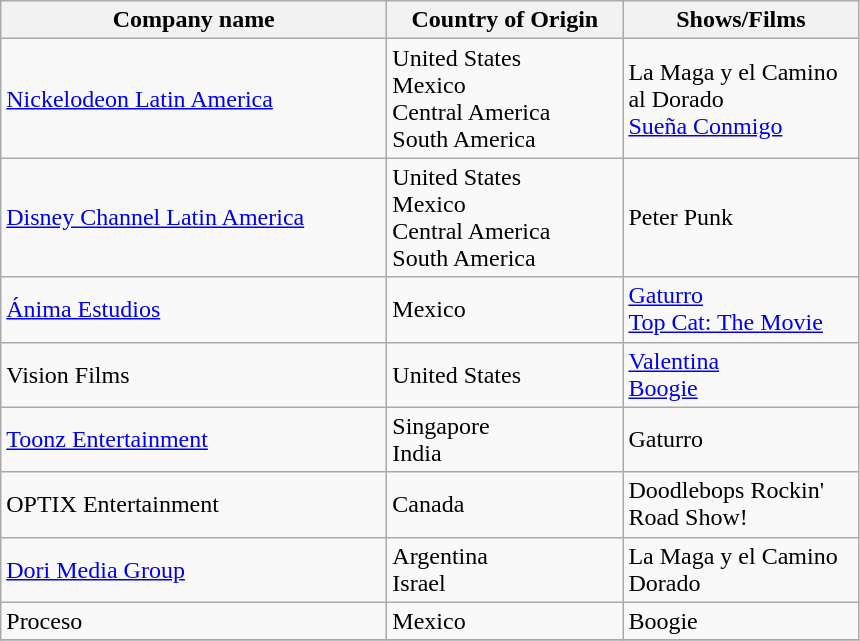<table class="wikitable sortable">
<tr>
<th width=250px>Company name</th>
<th width=150px>Country of Origin</th>
<th width=150px>Shows/Films</th>
</tr>
<tr>
<td><a href='#'>Nickelodeon Latin America</a></td>
<td>United States<br>Mexico<br>Central America<br>South America</td>
<td>La Maga y el Camino al Dorado<br><a href='#'>Sueña Conmigo</a></td>
</tr>
<tr>
<td><a href='#'>Disney Channel Latin America</a></td>
<td>United States<br>Mexico<br>Central America<br>South America</td>
<td>Peter Punk</td>
</tr>
<tr>
<td><a href='#'>Ánima Estudios</a></td>
<td>Mexico</td>
<td><a href='#'>Gaturro</a><br><a href='#'>Top Cat: The Movie</a></td>
</tr>
<tr>
<td>Vision Films</td>
<td>United States</td>
<td><a href='#'>Valentina</a><br><a href='#'>Boogie</a></td>
</tr>
<tr>
<td><a href='#'>Toonz Entertainment</a></td>
<td>Singapore<br>India</td>
<td>Gaturro</td>
</tr>
<tr>
<td>OPTIX Entertainment</td>
<td>Canada</td>
<td>Doodlebops Rockin' Road Show!</td>
</tr>
<tr>
<td><a href='#'>Dori Media Group</a></td>
<td>Argentina<br>Israel</td>
<td>La Maga y el Camino Dorado</td>
</tr>
<tr>
<td>Proceso</td>
<td>Mexico</td>
<td>Boogie</td>
</tr>
<tr>
</tr>
</table>
